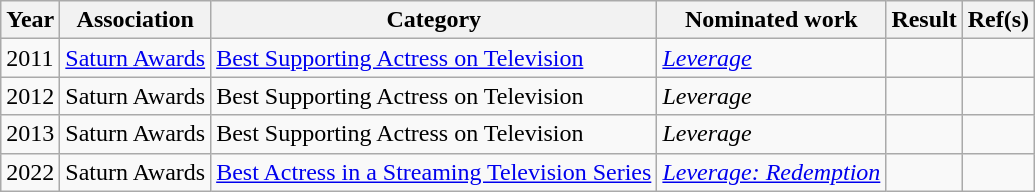<table class="wikitable">
<tr>
<th>Year</th>
<th>Association</th>
<th>Category</th>
<th>Nominated work</th>
<th>Result</th>
<th>Ref(s)</th>
</tr>
<tr>
<td>2011</td>
<td><a href='#'>Saturn Awards</a></td>
<td><a href='#'>Best Supporting Actress on Television</a></td>
<td><em><a href='#'>Leverage</a></em></td>
<td></td>
<td style="text-align:center;"></td>
</tr>
<tr>
<td>2012</td>
<td>Saturn Awards</td>
<td>Best Supporting Actress on Television</td>
<td><em>Leverage</em></td>
<td></td>
<td style="text-align:center;"></td>
</tr>
<tr>
<td>2013</td>
<td>Saturn Awards</td>
<td>Best Supporting Actress on Television</td>
<td><em>Leverage</em></td>
<td></td>
<td style="text-align:center;"></td>
</tr>
<tr>
<td>2022</td>
<td>Saturn Awards</td>
<td><a href='#'>Best Actress in a Streaming Television Series</a></td>
<td><em><a href='#'>Leverage: Redemption</a></em></td>
<td></td>
<td style="text-align:center;"></td>
</tr>
</table>
